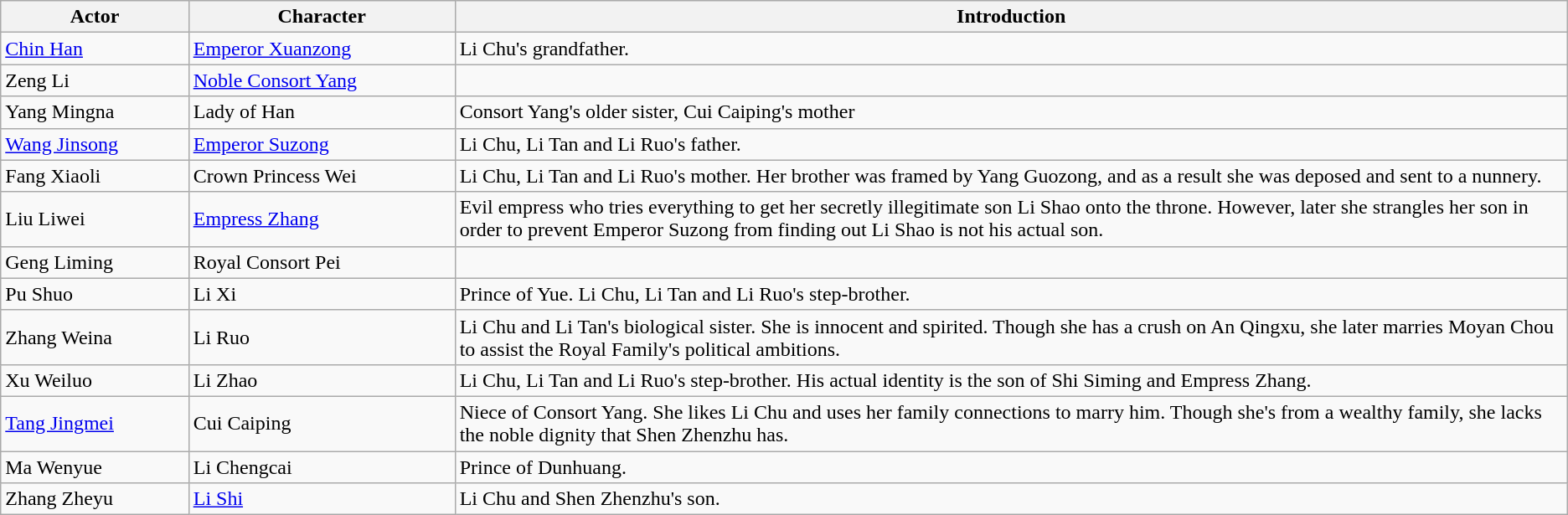<table class="wikitable">
<tr>
<th style="width:12%">Actor</th>
<th style="width:17%">Character</th>
<th>Introduction</th>
</tr>
<tr>
<td><a href='#'>Chin Han</a></td>
<td><a href='#'>Emperor Xuanzong</a></td>
<td>Li Chu's grandfather.</td>
</tr>
<tr>
<td>Zeng Li</td>
<td><a href='#'>Noble Consort Yang</a></td>
<td></td>
</tr>
<tr>
<td>Yang Mingna</td>
<td>Lady of Han</td>
<td>Consort Yang's older sister, Cui Caiping's mother</td>
</tr>
<tr>
<td><a href='#'>Wang Jinsong</a></td>
<td><a href='#'>Emperor Suzong</a></td>
<td>Li Chu, Li Tan and Li Ruo's father.</td>
</tr>
<tr>
<td>Fang Xiaoli</td>
<td>Crown Princess Wei</td>
<td>Li Chu, Li Tan and Li Ruo's mother. Her brother was framed by Yang Guozong, and as a result she was deposed and sent to a nunnery.</td>
</tr>
<tr>
<td>Liu Liwei</td>
<td><a href='#'>Empress Zhang</a></td>
<td>Evil empress who tries everything to get her secretly illegitimate son Li Shao onto the throne. However, later she strangles her son in order to prevent Emperor Suzong from finding out Li Shao is not his actual son.</td>
</tr>
<tr>
<td>Geng Liming</td>
<td>Royal Consort Pei</td>
<td></td>
</tr>
<tr>
<td>Pu Shuo</td>
<td>Li Xi</td>
<td>Prince of Yue. Li Chu, Li Tan and Li Ruo's step-brother.</td>
</tr>
<tr>
<td>Zhang Weina</td>
<td>Li Ruo</td>
<td>Li Chu and Li Tan's biological sister. She is innocent and spirited. Though she has a crush on An Qingxu, she later marries  Moyan Chou to assist the Royal Family's political ambitions.</td>
</tr>
<tr>
<td>Xu Weiluo</td>
<td>Li Zhao</td>
<td>Li Chu, Li Tan and Li Ruo's step-brother. His actual identity is the son of Shi Siming and Empress Zhang.</td>
</tr>
<tr>
<td><a href='#'>Tang Jingmei</a></td>
<td>Cui Caiping</td>
<td>Niece of Consort Yang. She likes Li Chu and uses her family connections to marry him. Though she's from a wealthy family, she lacks the noble dignity that Shen Zhenzhu has.</td>
</tr>
<tr>
<td>Ma Wenyue</td>
<td>Li Chengcai</td>
<td>Prince of Dunhuang.</td>
</tr>
<tr>
<td>Zhang Zheyu</td>
<td><a href='#'>Li Shi</a></td>
<td>Li Chu and Shen Zhenzhu's son.</td>
</tr>
</table>
